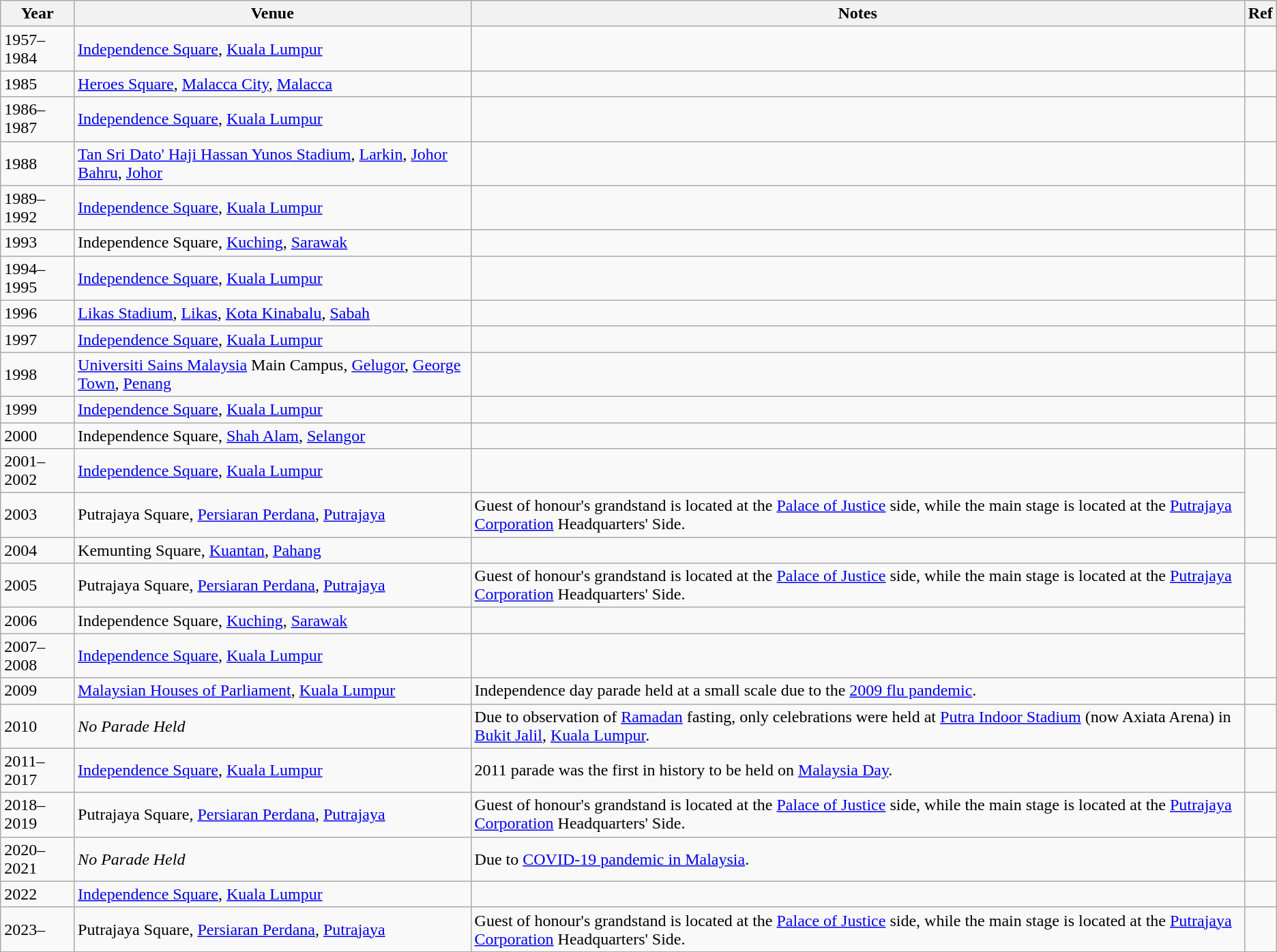<table class="wikitable">
<tr>
<th>Year</th>
<th>Venue</th>
<th>Notes</th>
<th>Ref</th>
</tr>
<tr>
<td>1957–1984</td>
<td><a href='#'>Independence Square</a>, <a href='#'>Kuala Lumpur</a></td>
<td></td>
<td></td>
</tr>
<tr>
<td>1985</td>
<td><a href='#'>Heroes Square</a>, <a href='#'>Malacca City</a>, <a href='#'>Malacca</a></td>
<td></td>
<td></td>
</tr>
<tr>
<td>1986–1987</td>
<td><a href='#'>Independence Square</a>, <a href='#'>Kuala Lumpur</a></td>
<td></td>
<td></td>
</tr>
<tr>
<td>1988</td>
<td><a href='#'>Tan Sri Dato' Haji Hassan Yunos Stadium</a>, <a href='#'>Larkin</a>, <a href='#'>Johor Bahru</a>, <a href='#'>Johor</a></td>
<td></td>
<td></td>
</tr>
<tr>
<td>1989–1992</td>
<td><a href='#'>Independence Square</a>, <a href='#'>Kuala Lumpur</a></td>
<td></td>
<td></td>
</tr>
<tr>
<td>1993</td>
<td>Independence Square, <a href='#'>Kuching</a>, <a href='#'>Sarawak</a></td>
<td></td>
<td></td>
</tr>
<tr>
<td>1994–1995</td>
<td><a href='#'>Independence Square</a>, <a href='#'>Kuala Lumpur</a></td>
<td></td>
</tr>
<tr>
<td>1996</td>
<td><a href='#'>Likas Stadium</a>, <a href='#'>Likas</a>, <a href='#'>Kota Kinabalu</a>, <a href='#'>Sabah</a></td>
<td></td>
<td></td>
</tr>
<tr>
<td>1997</td>
<td><a href='#'>Independence Square</a>, <a href='#'>Kuala Lumpur</a></td>
<td></td>
</tr>
<tr>
<td>1998</td>
<td><a href='#'>Universiti Sains Malaysia</a> Main Campus, <a href='#'>Gelugor</a>, <a href='#'>George Town</a>, <a href='#'>Penang</a></td>
<td></td>
<td></td>
</tr>
<tr>
<td>1999</td>
<td><a href='#'>Independence Square</a>, <a href='#'>Kuala Lumpur</a></td>
<td></td>
</tr>
<tr>
<td>2000</td>
<td>Independence Square, <a href='#'>Shah Alam</a>, <a href='#'>Selangor</a></td>
<td></td>
<td></td>
</tr>
<tr>
<td>2001–2002</td>
<td><a href='#'>Independence Square</a>, <a href='#'>Kuala Lumpur</a></td>
<td></td>
</tr>
<tr>
<td>2003</td>
<td>Putrajaya Square, <a href='#'>Persiaran Perdana</a>, <a href='#'>Putrajaya</a></td>
<td>Guest of honour's grandstand is located at the <a href='#'>Palace of Justice</a> side, while the main stage is located at the <a href='#'>Putrajaya Corporation</a> Headquarters' Side.</td>
</tr>
<tr>
<td>2004</td>
<td>Kemunting Square, <a href='#'>Kuantan</a>, <a href='#'>Pahang</a></td>
<td></td>
<td></td>
</tr>
<tr>
<td>2005</td>
<td>Putrajaya Square, <a href='#'>Persiaran Perdana</a>, <a href='#'>Putrajaya</a></td>
<td>Guest of honour's grandstand is located at the <a href='#'>Palace of Justice</a> side, while the main stage is located at the <a href='#'>Putrajaya Corporation</a> Headquarters' Side.</td>
</tr>
<tr>
<td>2006</td>
<td>Independence Square, <a href='#'>Kuching</a>, <a href='#'>Sarawak</a></td>
<td></td>
</tr>
<tr>
<td>2007–2008</td>
<td><a href='#'>Independence Square</a>, <a href='#'>Kuala Lumpur</a></td>
<td></td>
</tr>
<tr>
<td>2009</td>
<td><a href='#'>Malaysian Houses of Parliament</a>, <a href='#'>Kuala Lumpur</a></td>
<td>Independence day parade held at a small scale due to the <a href='#'>2009 flu pandemic</a>.</td>
<td></td>
</tr>
<tr>
<td>2010</td>
<td><em>No Parade Held</em></td>
<td>Due to observation of <a href='#'>Ramadan</a> fasting, only celebrations were held at <a href='#'>Putra Indoor Stadium</a> (now Axiata Arena) in <a href='#'>Bukit Jalil</a>, <a href='#'>Kuala Lumpur</a>.</td>
<td></td>
</tr>
<tr>
<td>2011–2017</td>
<td><a href='#'>Independence Square</a>, <a href='#'>Kuala Lumpur</a></td>
<td>2011 parade was the first in history to be held on <a href='#'>Malaysia Day</a>.</td>
</tr>
<tr>
<td>2018–2019</td>
<td>Putrajaya Square, <a href='#'>Persiaran Perdana</a>, <a href='#'>Putrajaya</a></td>
<td>Guest of honour's grandstand is located at the <a href='#'>Palace of Justice</a> side, while the main stage is located at the <a href='#'>Putrajaya Corporation</a> Headquarters' Side.</td>
<td></td>
</tr>
<tr>
<td>2020–2021</td>
<td><em>No Parade Held</em></td>
<td>Due to <a href='#'>COVID-19 pandemic in Malaysia</a>.</td>
<td></td>
</tr>
<tr>
<td>2022</td>
<td><a href='#'>Independence Square</a>, <a href='#'>Kuala Lumpur</a></td>
<td></td>
</tr>
<tr>
<td>2023–</td>
<td>Putrajaya Square, <a href='#'>Persiaran Perdana</a>, <a href='#'>Putrajaya</a></td>
<td>Guest of honour's grandstand is located at the <a href='#'>Palace of Justice</a> side, while the main stage is located at the <a href='#'>Putrajaya Corporation</a> Headquarters' Side.</td>
<td></td>
</tr>
</table>
